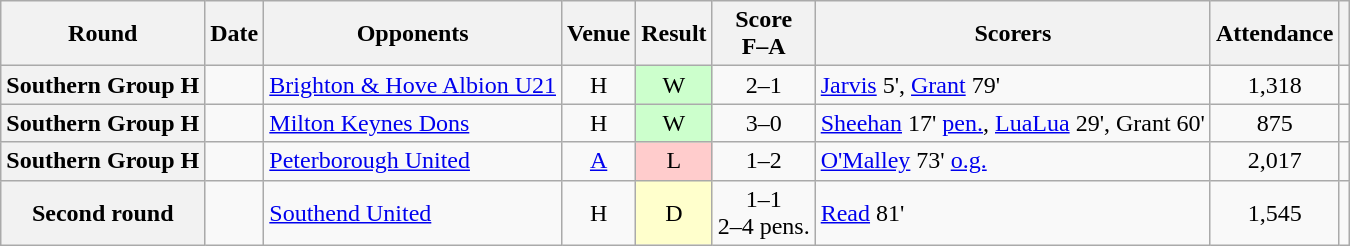<table class="wikitable sortable plainrowheaders" style=text-align:center>
<tr>
<th scope=col>Round</th>
<th scope=col>Date</th>
<th scope=col>Opponents</th>
<th scope=col>Venue</th>
<th scope=col>Result</th>
<th scope=col>Score<br>F–A</th>
<th scope=col class=unsortable>Scorers</th>
<th scope=col>Attendance</th>
<th scope=col class=unsortable></th>
</tr>
<tr>
<th scope=row>Southern Group H</th>
<td align=left></td>
<td align=left><a href='#'>Brighton & Hove Albion U21</a></td>
<td>H</td>
<td style=background-color:#CCFFCC>W</td>
<td>2–1</td>
<td align=left><a href='#'>Jarvis</a> 5', <a href='#'>Grant</a> 79'</td>
<td>1,318</td>
<td></td>
</tr>
<tr>
<th scope=row>Southern Group H</th>
<td align=left></td>
<td align=left><a href='#'>Milton Keynes Dons</a></td>
<td>H</td>
<td style=background-color:#CCFFCC>W</td>
<td>3–0</td>
<td align=left><a href='#'>Sheehan</a> 17' <a href='#'>pen.</a>, <a href='#'>LuaLua</a> 29', Grant 60'</td>
<td>875</td>
<td></td>
</tr>
<tr>
<th scope=row>Southern Group H</th>
<td align=left></td>
<td align=left><a href='#'>Peterborough United</a></td>
<td><a href='#'>A</a></td>
<td style=background-color:#FFCCCC>L</td>
<td>1–2</td>
<td align=left><a href='#'>O'Malley</a> 73' <a href='#'>o.g.</a></td>
<td>2,017</td>
<td></td>
</tr>
<tr>
<th scope=row>Second round</th>
<td align=left></td>
<td align=left><a href='#'>Southend United</a></td>
<td>H</td>
<td style=background-color:#FFFFCC>D</td>
<td>1–1<br>2–4 pens.</td>
<td align=left><a href='#'>Read</a> 81'</td>
<td>1,545</td>
<td></td>
</tr>
</table>
